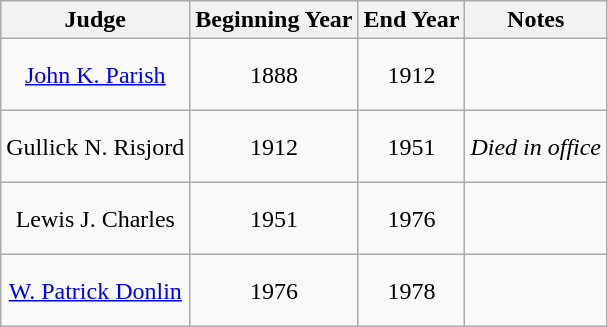<table class=wikitable style="text-align:center">
<tr>
<th>Judge</th>
<th>Beginning Year</th>
<th>End Year</th>
<th>Notes</th>
</tr>
<tr style="height:3em">
<td><a href='#'>John K. Parish</a></td>
<td>1888</td>
<td>1912</td>
<td></td>
</tr>
<tr style="height:3em">
<td>Gullick N. Risjord</td>
<td>1912</td>
<td>1951</td>
<td><em>Died in office</em></td>
</tr>
<tr style="height:3em">
<td>Lewis J. Charles</td>
<td>1951</td>
<td>1976</td>
<td></td>
</tr>
<tr style="height:3em">
<td><a href='#'>W. Patrick Donlin</a></td>
<td>1976</td>
<td>1978</td>
<td></td>
</tr>
</table>
